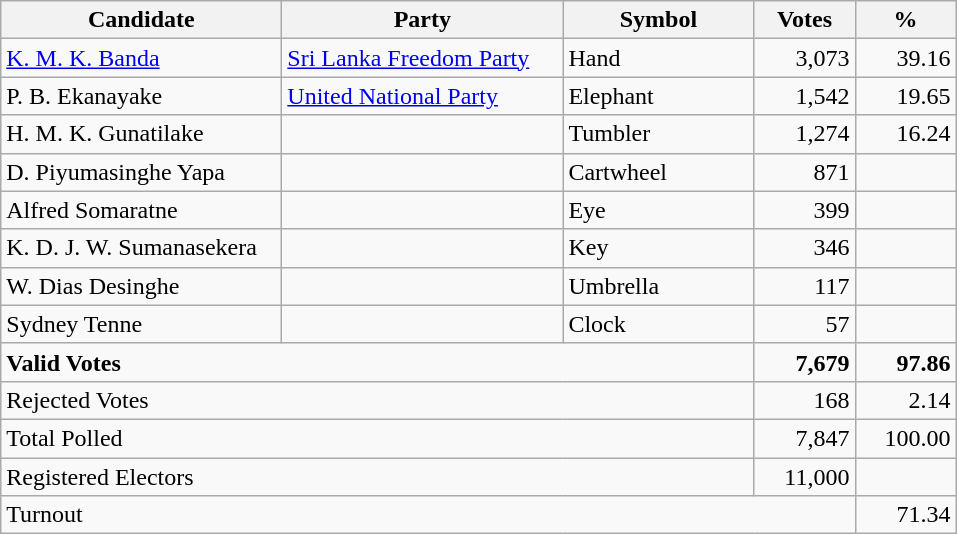<table class="wikitable" border="1" style="text-align:right;">
<tr>
<th align=left width="180">Candidate</th>
<th align=left width="180">Party</th>
<th align=left width="120">Symbol</th>
<th align=left width="60">Votes</th>
<th align=left width="60">%</th>
</tr>
<tr>
<td align=left><a href='#'>K. M. K. Banda</a></td>
<td align=left><a href='#'>Sri Lanka Freedom Party</a></td>
<td align=left>Hand</td>
<td align=right>3,073</td>
<td align=right>39.16</td>
</tr>
<tr>
<td align=left>P. B. Ekanayake</td>
<td align=left><a href='#'>United National Party</a></td>
<td align=left>Elephant</td>
<td align=right>1,542</td>
<td align=right>19.65</td>
</tr>
<tr>
<td align=left>H. M. K. Gunatilake</td>
<td align=left></td>
<td align=left>Tumbler</td>
<td align=right>1,274</td>
<td align=right>16.24</td>
</tr>
<tr>
<td align=left>D. Piyumasinghe Yapa</td>
<td align=left></td>
<td align=left>Cartwheel</td>
<td align=right>871</td>
<td align=right></td>
</tr>
<tr>
<td align=left>Alfred Somaratne</td>
<td align=left></td>
<td align=left>Eye</td>
<td align=right>399</td>
<td align=right></td>
</tr>
<tr>
<td align=left>K. D. J. W. Sumanasekera</td>
<td align=left></td>
<td align=left>Key</td>
<td align=right>346</td>
<td align=right></td>
</tr>
<tr>
<td align=left>W. Dias Desinghe</td>
<td align=left></td>
<td align=left>Umbrella</td>
<td align=right>117</td>
<td align=right></td>
</tr>
<tr>
<td align=left>Sydney Tenne</td>
<td align=left></td>
<td align=left>Clock</td>
<td align=right>57</td>
<td align=right></td>
</tr>
<tr>
<td align=left colspan=3><strong>Valid Votes</strong></td>
<td align=right><strong>7,679</strong></td>
<td align=right><strong>97.86</strong></td>
</tr>
<tr>
<td align=left colspan=3>Rejected Votes</td>
<td align=right>168</td>
<td align=right>2.14</td>
</tr>
<tr>
<td align=left colspan=3>Total Polled</td>
<td align=right>7,847</td>
<td align=right>100.00</td>
</tr>
<tr>
<td align=left colspan=3>Registered Electors</td>
<td align=right>11,000</td>
<td></td>
</tr>
<tr>
<td align=left colspan=4>Turnout</td>
<td align=right>71.34</td>
</tr>
</table>
